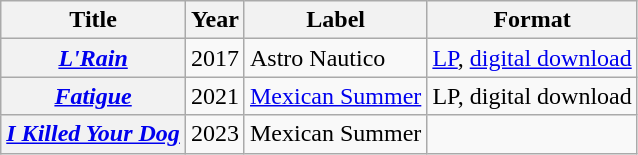<table class="wikitable plainrowheaders">
<tr>
<th>Title</th>
<th>Year</th>
<th>Label</th>
<th>Format</th>
</tr>
<tr>
<th scope="row"><em><a href='#'>L'Rain</a></em></th>
<td>2017</td>
<td>Astro Nautico</td>
<td><a href='#'>LP</a>, <a href='#'>digital download</a></td>
</tr>
<tr>
<th scope="row"><em><a href='#'>Fatigue</a></em></th>
<td>2021</td>
<td><a href='#'>Mexican Summer</a></td>
<td>LP, digital download</td>
</tr>
<tr>
<th scope="row"><em><a href='#'>I Killed Your Dog</a></em></th>
<td>2023</td>
<td>Mexican Summer</td>
<td></td>
</tr>
</table>
